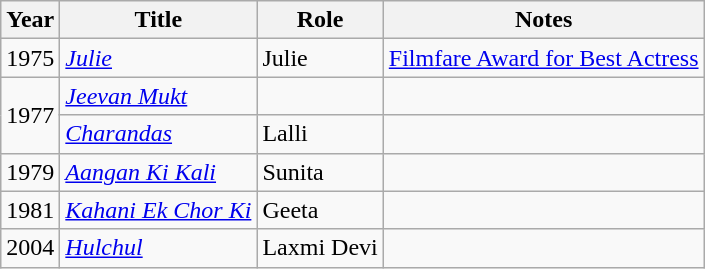<table class="wikitable sortable">
<tr>
<th scope="col">Year</th>
<th scope="col">Title</th>
<th scope="col">Role</th>
<th scope="col" class="unsortable">Notes</th>
</tr>
<tr>
<td>1975</td>
<td><em><a href='#'>Julie</a></em></td>
<td>Julie</td>
<td><a href='#'>Filmfare Award for Best Actress</a></td>
</tr>
<tr>
<td rowspan="2">1977</td>
<td><em><a href='#'>Jeevan Mukt</a></em></td>
<td></td>
<td></td>
</tr>
<tr>
<td><em><a href='#'>Charandas</a></em></td>
<td>Lalli</td>
<td></td>
</tr>
<tr>
<td>1979</td>
<td><em><a href='#'>Aangan Ki Kali</a></em></td>
<td>Sunita</td>
<td></td>
</tr>
<tr>
<td>1981</td>
<td><em><a href='#'>Kahani Ek Chor Ki</a></em></td>
<td>Geeta</td>
<td></td>
</tr>
<tr>
<td>2004</td>
<td><em><a href='#'>Hulchul</a></em></td>
<td>Laxmi Devi</td>
<td></td>
</tr>
</table>
